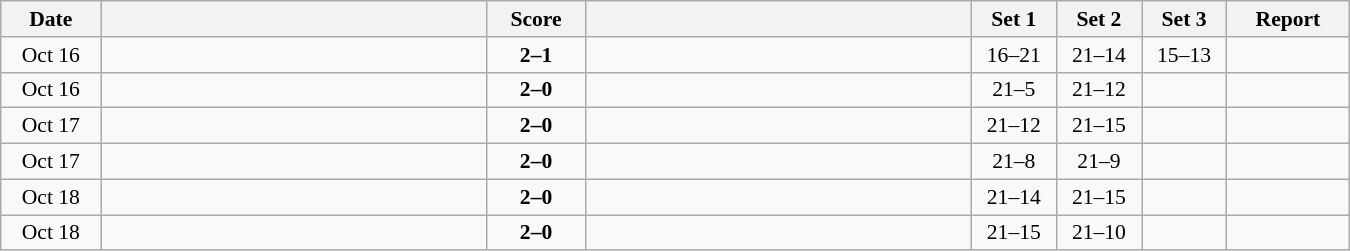<table class="wikitable" style="text-align: center; font-size:90% ">
<tr>
<th width="60">Date</th>
<th align="right" width="250"></th>
<th width="60">Score</th>
<th align="left" width="250"></th>
<th width="50">Set 1</th>
<th width="50">Set 2</th>
<th width="50">Set 3</th>
<th width="75">Report</th>
</tr>
<tr>
<td>Oct 16</td>
<td align=left><strong></strong></td>
<td align=center><strong>2–1</strong></td>
<td align=left></td>
<td>16–21</td>
<td>21–14</td>
<td>15–13</td>
<td></td>
</tr>
<tr>
<td>Oct 16</td>
<td align=left><strong></strong></td>
<td align=center><strong>2–0</strong></td>
<td align=left></td>
<td>21–5</td>
<td>21–12</td>
<td></td>
<td></td>
</tr>
<tr>
<td>Oct 17</td>
<td align=left><strong></strong></td>
<td align=center><strong>2–0</strong></td>
<td align=left></td>
<td>21–12</td>
<td>21–15</td>
<td></td>
<td></td>
</tr>
<tr>
<td>Oct 17</td>
<td align=left><strong></strong></td>
<td align=center><strong>2–0</strong></td>
<td align=left></td>
<td>21–8</td>
<td>21–9</td>
<td></td>
<td></td>
</tr>
<tr>
<td>Oct 18</td>
<td align=left><strong></strong></td>
<td align=center><strong>2–0</strong></td>
<td align=left></td>
<td>21–14</td>
<td>21–15</td>
<td></td>
<td></td>
</tr>
<tr>
<td>Oct 18</td>
<td align=left><strong></strong></td>
<td align=center><strong>2–0</strong></td>
<td align=left></td>
<td>21–15</td>
<td>21–10</td>
<td></td>
<td></td>
</tr>
</table>
